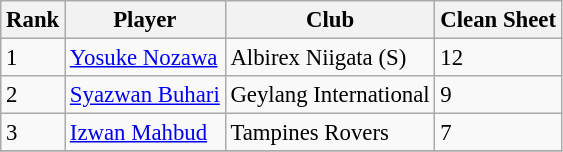<table class="wikitable plainrowheaders sortable" style="font-size:95%">
<tr>
<th>Rank</th>
<th>Player</th>
<th>Club</th>
<th>Clean Sheet</th>
</tr>
<tr>
<td>1</td>
<td align="left"> <a href='#'>Yosuke Nozawa</a></td>
<td align="left"> Albirex Niigata (S)</td>
<td>12</td>
</tr>
<tr>
<td>2</td>
<td align="left"><a href='#'>Syazwan Buhari</a></td>
<td align="left">Geylang International</td>
<td>9</td>
</tr>
<tr>
<td>3</td>
<td align="left"><a href='#'>Izwan Mahbud</a></td>
<td align="left">Tampines Rovers</td>
<td>7</td>
</tr>
<tr>
</tr>
</table>
